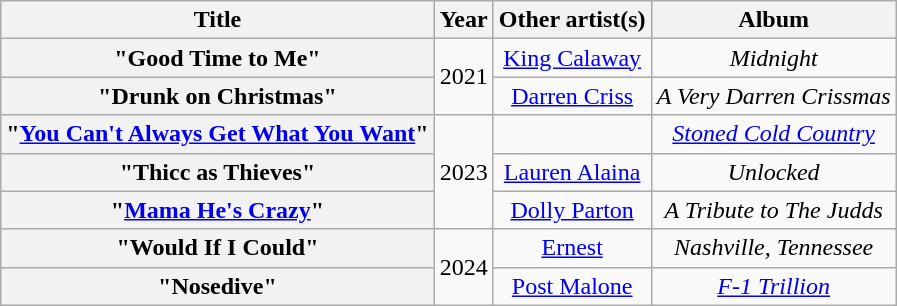<table class="wikitable plainrowheaders" style="text-align:center;">
<tr>
<th scope="col">Title</th>
<th scope="col">Year</th>
<th scope="col">Other artist(s)</th>
<th scope="col">Album</th>
</tr>
<tr>
<th scope="row">"Good Time to Me"</th>
<td rowspan="2">2021</td>
<td><a href='#'>King Calaway</a></td>
<td><em>Midnight</em></td>
</tr>
<tr>
<th scope="row">"Drunk on Christmas"</th>
<td><a href='#'>Darren Criss</a></td>
<td><em>A Very Darren Crissmas</em></td>
</tr>
<tr>
<th scope="row">"<a href='#'>You Can't Always Get What You Want</a>"</th>
<td rowspan="3">2023</td>
<td></td>
<td><em><a href='#'>Stoned Cold Country</a></em></td>
</tr>
<tr>
<th scope="row">"Thicc as Thieves"</th>
<td><a href='#'>Lauren Alaina</a></td>
<td><em>Unlocked</em></td>
</tr>
<tr>
<th scope="row">"<a href='#'>Mama He's Crazy</a>"</th>
<td><a href='#'>Dolly Parton</a></td>
<td><em>A Tribute to The Judds</em></td>
</tr>
<tr>
<th scope="row">"Would If I Could"</th>
<td rowspan="2">2024</td>
<td><a href='#'>Ernest</a></td>
<td><em>Nashville, Tennessee</em></td>
</tr>
<tr>
<th scope="row">"Nosedive"</th>
<td><a href='#'>Post Malone</a></td>
<td><em><a href='#'>F-1 Trillion</a></em></td>
</tr>
</table>
